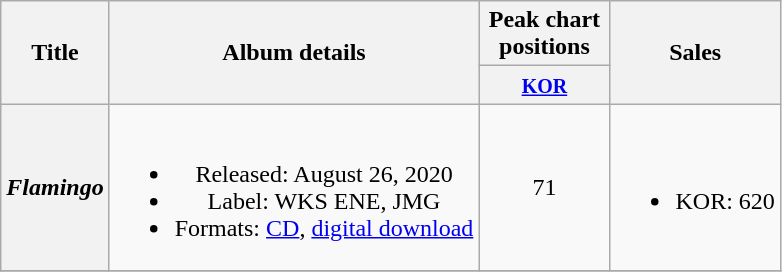<table class="wikitable plainrowheaders" style="text-align:center;">
<tr>
<th scope="col" rowspan="2">Title</th>
<th scope="col" rowspan="2">Album details</th>
<th scope="col" colspan="1" style="width:5em;">Peak chart positions</th>
<th scope="col" rowspan="2">Sales</th>
</tr>
<tr>
<th><small><a href='#'>KOR</a></small><br></th>
</tr>
<tr>
<th scope="row"><em>Flamingo</em></th>
<td><br><ul><li>Released: August 26, 2020</li><li>Label: WKS ENE, JMG</li><li>Formats: <a href='#'>CD</a>, <a href='#'>digital download</a></li></ul></td>
<td>71</td>
<td><br><ul><li>KOR: 620</li></ul></td>
</tr>
<tr>
</tr>
</table>
